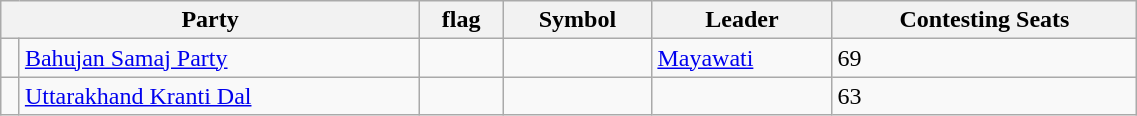<table class="wikitable" width="60%">
<tr>
<th colspan="2">Party</th>
<th>flag</th>
<th>Symbol</th>
<th>Leader</th>
<th>Contesting Seats</th>
</tr>
<tr>
<td></td>
<td><a href='#'>Bahujan Samaj Party</a></td>
<td></td>
<td></td>
<td><a href='#'>Mayawati</a></td>
<td>69</td>
</tr>
<tr>
<td></td>
<td><a href='#'>Uttarakhand Kranti Dal</a></td>
<td></td>
<td></td>
<td></td>
<td>63</td>
</tr>
</table>
